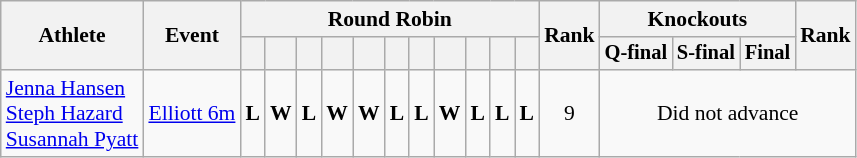<table class="wikitable" style="font-size:90%">
<tr>
<th rowspan="2">Athlete</th>
<th rowspan="2">Event</th>
<th colspan="11">Round Robin</th>
<th rowspan="2">Rank</th>
<th colspan="3">Knockouts</th>
<th rowspan="2">Rank</th>
</tr>
<tr style="vertical-align:bottom; font-size:95%">
<th></th>
<th></th>
<th></th>
<th></th>
<th></th>
<th></th>
<th></th>
<th></th>
<th></th>
<th></th>
<th></th>
<th valign=middle>Q-final</th>
<th valign=middle>S-final</th>
<th valign=middle>Final</th>
</tr>
<tr align=center>
<td align=left><a href='#'>Jenna Hansen</a><br><a href='#'>Steph Hazard</a><br><a href='#'>Susannah Pyatt</a></td>
<td align=left><a href='#'>Elliott 6m</a></td>
<td><strong>L</strong></td>
<td><strong>W</strong></td>
<td><strong>L</strong></td>
<td><strong>W</strong></td>
<td><strong>W</strong></td>
<td><strong>L</strong></td>
<td><strong>L</strong></td>
<td><strong>W</strong></td>
<td><strong>L</strong></td>
<td><strong>L</strong></td>
<td><strong>L</strong></td>
<td>9</td>
<td colspan=4>Did not advance</td>
</tr>
</table>
